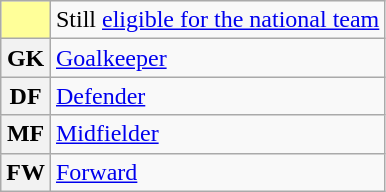<table class="wikitable">
<tr>
<td style="background-color:#FFFF99" align="center"><sup></sup></td>
<td>Still <a href='#'>eligible for the national team</a></td>
</tr>
<tr>
<th>GK</th>
<td colspan="3"><a href='#'>Goalkeeper</a></td>
</tr>
<tr>
<th>DF</th>
<td colspan="3"><a href='#'>Defender</a></td>
</tr>
<tr>
<th>MF</th>
<td colspan="3"><a href='#'>Midfielder</a></td>
</tr>
<tr>
<th>FW</th>
<td colspan="3"><a href='#'>Forward</a></td>
</tr>
</table>
